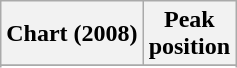<table class="wikitable sortable">
<tr>
<th>Chart (2008)</th>
<th>Peak<br>position</th>
</tr>
<tr>
</tr>
<tr>
</tr>
</table>
